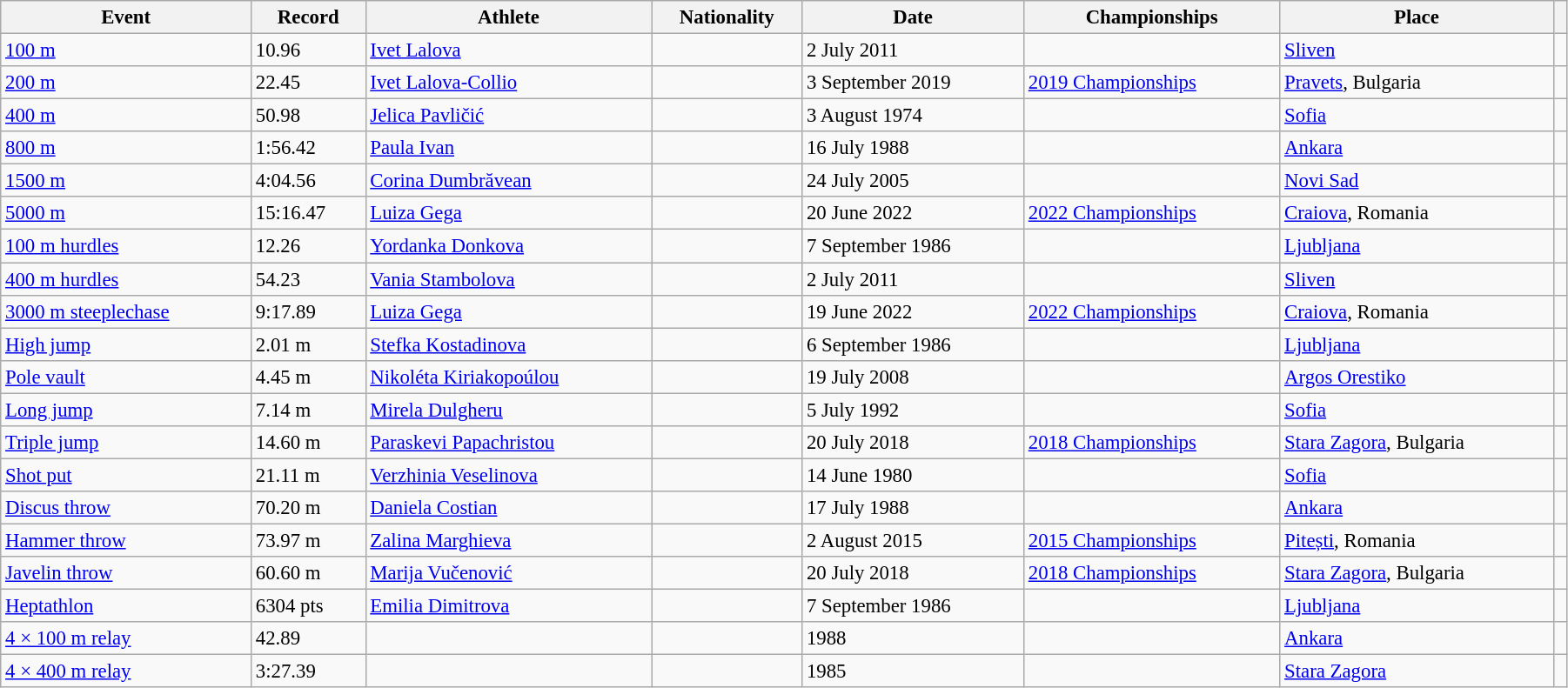<table class="wikitable" style="font-size:95%; width: 95%;">
<tr>
<th>Event</th>
<th>Record</th>
<th>Athlete</th>
<th>Nationality</th>
<th>Date</th>
<th>Championships</th>
<th>Place</th>
<th></th>
</tr>
<tr>
<td><a href='#'>100 m</a></td>
<td>10.96 </td>
<td><a href='#'>Ivet Lalova</a></td>
<td></td>
<td>2 July 2011</td>
<td></td>
<td><a href='#'>Sliven</a></td>
<td></td>
</tr>
<tr>
<td><a href='#'>200 m</a></td>
<td>22.45 </td>
<td><a href='#'>Ivet Lalova-Collio</a></td>
<td></td>
<td>3 September 2019</td>
<td><a href='#'>2019 Championships</a></td>
<td><a href='#'>Pravets</a>, Bulgaria</td>
<td></td>
</tr>
<tr>
<td><a href='#'>400 m</a></td>
<td>50.98</td>
<td><a href='#'>Jelica Pavličić</a></td>
<td></td>
<td>3 August 1974</td>
<td></td>
<td><a href='#'>Sofia</a></td>
<td></td>
</tr>
<tr>
<td><a href='#'>800 m</a></td>
<td>1:56.42</td>
<td><a href='#'>Paula Ivan</a></td>
<td></td>
<td>16 July 1988</td>
<td></td>
<td><a href='#'>Ankara</a></td>
<td></td>
</tr>
<tr>
<td><a href='#'>1500 m</a></td>
<td>4:04.56</td>
<td><a href='#'>Corina Dumbrăvean</a></td>
<td></td>
<td>24 July 2005</td>
<td></td>
<td><a href='#'>Novi Sad</a></td>
<td></td>
</tr>
<tr>
<td><a href='#'>5000 m</a></td>
<td>15:16.47</td>
<td><a href='#'>Luiza Gega</a></td>
<td></td>
<td>20 June 2022</td>
<td><a href='#'>2022 Championships</a></td>
<td><a href='#'>Craiova</a>, Romania</td>
<td></td>
</tr>
<tr>
<td><a href='#'>100 m hurdles</a></td>
<td>12.26</td>
<td><a href='#'>Yordanka Donkova</a></td>
<td></td>
<td>7 September 1986</td>
<td></td>
<td><a href='#'>Ljubljana</a></td>
<td></td>
</tr>
<tr>
<td><a href='#'>400 m hurdles</a></td>
<td>54.23</td>
<td><a href='#'>Vania Stambolova</a></td>
<td></td>
<td>2 July 2011</td>
<td></td>
<td><a href='#'>Sliven</a></td>
<td></td>
</tr>
<tr>
<td><a href='#'>3000 m steeplechase</a></td>
<td>9:17.89</td>
<td><a href='#'>Luiza Gega</a></td>
<td></td>
<td>19 June 2022</td>
<td><a href='#'>2022 Championships</a></td>
<td><a href='#'>Craiova</a>, Romania</td>
<td></td>
</tr>
<tr>
<td><a href='#'>High jump</a></td>
<td>2.01 m</td>
<td><a href='#'>Stefka Kostadinova</a></td>
<td></td>
<td>6 September 1986</td>
<td></td>
<td><a href='#'>Ljubljana</a></td>
<td></td>
</tr>
<tr>
<td><a href='#'>Pole vault</a></td>
<td>4.45 m</td>
<td><a href='#'>Nikoléta Kiriakopoúlou</a></td>
<td></td>
<td>19 July 2008</td>
<td></td>
<td><a href='#'>Argos Orestiko</a></td>
<td></td>
</tr>
<tr>
<td><a href='#'>Long jump</a></td>
<td>7.14 m </td>
<td><a href='#'>Mirela Dulgheru</a></td>
<td></td>
<td>5 July 1992</td>
<td></td>
<td><a href='#'>Sofia</a></td>
<td></td>
</tr>
<tr>
<td><a href='#'>Triple jump</a></td>
<td>14.60 m </td>
<td><a href='#'>Paraskevi Papachristou</a></td>
<td></td>
<td>20 July 2018</td>
<td><a href='#'>2018 Championships</a></td>
<td><a href='#'>Stara Zagora</a>, Bulgaria</td>
<td></td>
</tr>
<tr>
<td><a href='#'>Shot put</a></td>
<td>21.11 m</td>
<td><a href='#'>Verzhinia Veselinova</a></td>
<td></td>
<td>14 June 1980</td>
<td></td>
<td><a href='#'>Sofia</a></td>
<td></td>
</tr>
<tr>
<td><a href='#'>Discus throw</a></td>
<td>70.20 m</td>
<td><a href='#'>Daniela Costian</a></td>
<td></td>
<td>17 July 1988</td>
<td></td>
<td><a href='#'>Ankara</a></td>
<td></td>
</tr>
<tr>
<td><a href='#'>Hammer throw</a></td>
<td>73.97 m</td>
<td><a href='#'>Zalina Marghieva</a></td>
<td></td>
<td>2 August 2015</td>
<td><a href='#'>2015 Championships</a></td>
<td><a href='#'>Pitești</a>, Romania</td>
<td></td>
</tr>
<tr>
<td><a href='#'>Javelin throw</a></td>
<td>60.60 m</td>
<td><a href='#'>Marija Vučenović</a></td>
<td></td>
<td>20 July 2018</td>
<td><a href='#'>2018 Championships</a></td>
<td><a href='#'>Stara Zagora</a>, Bulgaria</td>
<td></td>
</tr>
<tr>
<td><a href='#'>Heptathlon</a></td>
<td>6304 pts</td>
<td><a href='#'>Emilia Dimitrova</a></td>
<td></td>
<td>7 September 1986</td>
<td></td>
<td><a href='#'>Ljubljana</a></td>
<td></td>
</tr>
<tr>
<td><a href='#'>4 × 100 m relay</a></td>
<td>42.89</td>
<td></td>
<td></td>
<td>1988</td>
<td></td>
<td><a href='#'>Ankara</a></td>
<td></td>
</tr>
<tr>
<td><a href='#'>4 × 400 m relay</a></td>
<td>3:27.39</td>
<td></td>
<td></td>
<td>1985</td>
<td></td>
<td><a href='#'>Stara Zagora</a></td>
<td></td>
</tr>
</table>
